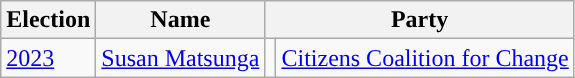<table class="wikitable">
<tr>
<th>Election</th>
<th>Name</th>
<th colspan="2">Party</th>
</tr>
<tr>
<td><a href='#'>2023</a></td>
<td><a href='#'>Susan Matsunga</a></td>
<td style="background-color: "></td>
<td><a href='#'>Citizens Coalition for Change</a></td>
</tr>
</table>
